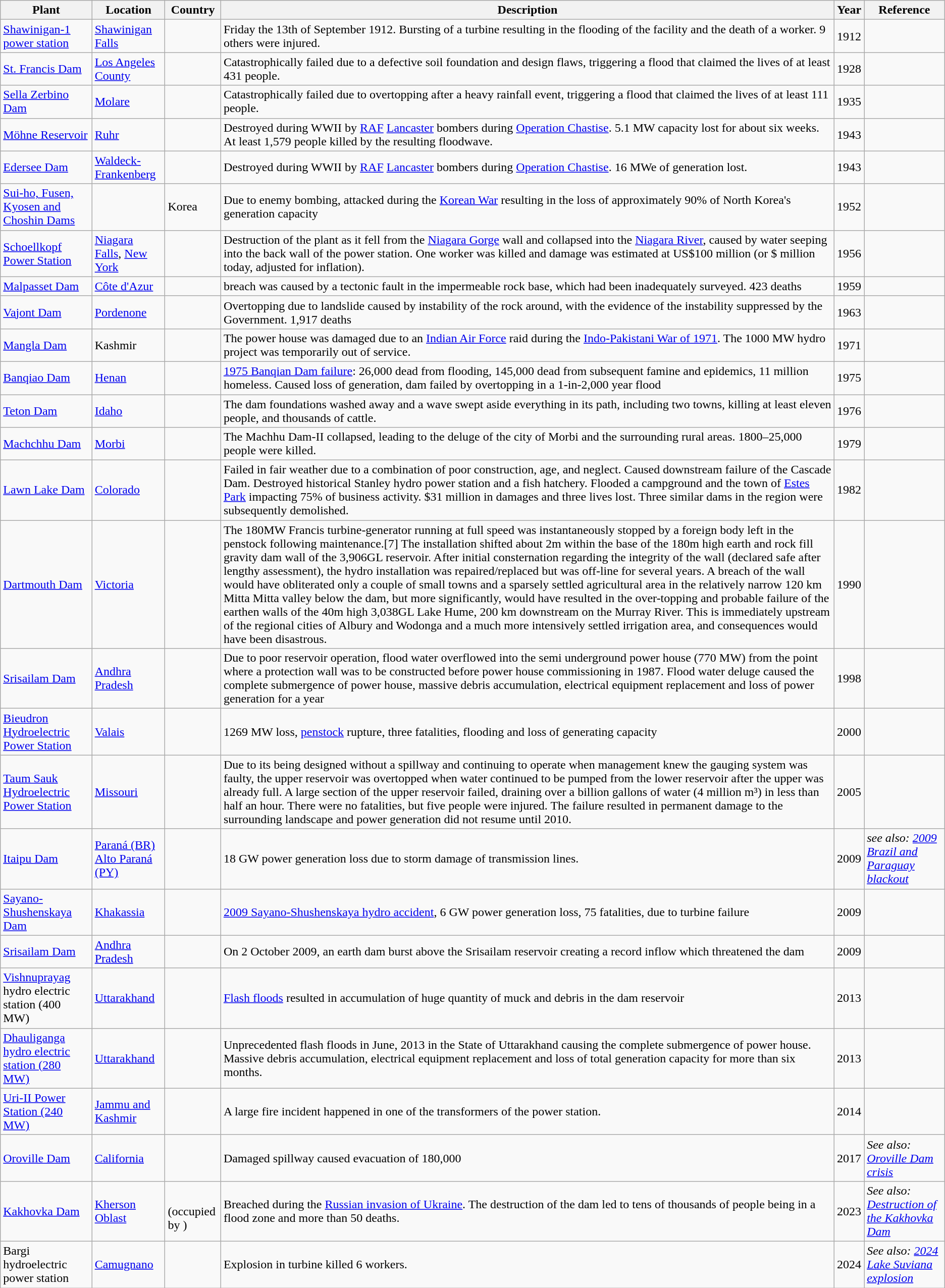<table class="wikitable sortable">
<tr>
<th>Plant</th>
<th>Location</th>
<th>Country</th>
<th>Description</th>
<th>Year</th>
<th>Reference</th>
</tr>
<tr>
<td><a href='#'>Shawinigan-1 power station</a></td>
<td><a href='#'>Shawinigan Falls</a></td>
<td></td>
<td>Friday the 13th of September 1912. Bursting of a turbine resulting in the flooding of the facility and the death of a worker. 9 others were injured.</td>
<td>1912</td>
<td></td>
</tr>
<tr>
<td><a href='#'>St. Francis Dam</a></td>
<td><a href='#'>Los Angeles County</a></td>
<td></td>
<td>Catastrophically failed due to a defective soil foundation and design flaws, triggering a flood that claimed the lives of at least 431 people.</td>
<td>1928</td>
<td></td>
</tr>
<tr>
<td><a href='#'>Sella Zerbino Dam</a></td>
<td><a href='#'>Molare</a></td>
<td></td>
<td>Catastrophically failed due to overtopping after a heavy rainfall event, triggering a flood that claimed the lives of at least 111 people.</td>
<td>1935</td>
<td></td>
</tr>
<tr>
<td><a href='#'>Möhne Reservoir</a></td>
<td><a href='#'>Ruhr</a></td>
<td></td>
<td>Destroyed during WWII by <a href='#'>RAF</a> <a href='#'>Lancaster</a> bombers during <a href='#'>Operation Chastise</a>. 5.1 MW capacity lost for about six weeks. At least 1,579 people killed by the resulting floodwave.</td>
<td>1943</td>
<td></td>
</tr>
<tr>
<td><a href='#'>Edersee Dam</a></td>
<td><a href='#'>Waldeck-Frankenberg</a></td>
<td></td>
<td>Destroyed during WWII by <a href='#'>RAF</a> <a href='#'>Lancaster</a> bombers during <a href='#'>Operation Chastise</a>. 16 MWe of generation lost.</td>
<td>1943</td>
<td></td>
</tr>
<tr>
<td><a href='#'>Sui-ho, Fusen, Kyosen and Choshin Dams</a></td>
<td></td>
<td>Korea</td>
<td>Due to enemy bombing, attacked during the <a href='#'>Korean War</a> resulting in the loss of approximately 90% of North Korea's generation capacity</td>
<td>1952</td>
<td></td>
</tr>
<tr>
<td><a href='#'>Schoellkopf Power Station</a></td>
<td><a href='#'>Niagara Falls</a>, <a href='#'>New York</a></td>
<td></td>
<td>Destruction of the plant as it fell from the <a href='#'>Niagara Gorge</a> wall and collapsed into the <a href='#'>Niagara River</a>, caused by water seeping into the back wall of the power station. One worker was killed and damage was estimated at US$100 million (or $ million today, adjusted for inflation).</td>
<td>1956</td>
<td></td>
</tr>
<tr>
<td><a href='#'>Malpasset Dam</a></td>
<td><a href='#'>Côte d'Azur</a></td>
<td></td>
<td>breach was caused by a tectonic fault in the impermeable rock base, which had been inadequately surveyed. 423  deaths</td>
<td>1959</td>
</tr>
<tr>
<td><a href='#'>Vajont Dam</a></td>
<td><a href='#'>Pordenone</a></td>
<td></td>
<td>Overtopping due to landslide caused by instability of the rock around, with the evidence of the instability suppressed by the Government. 1,917 deaths</td>
<td>1963</td>
<td></td>
</tr>
<tr>
<td><a href='#'>Mangla Dam</a></td>
<td>Kashmir</td>
<td></td>
<td>The power house was damaged due to an <a href='#'>Indian Air Force</a> raid during the <a href='#'>Indo-Pakistani War of 1971</a>. The 1000 MW hydro project was temporarily out of service.</td>
<td>1971</td>
<td></td>
</tr>
<tr>
<td><a href='#'>Banqiao Dam</a></td>
<td><a href='#'>Henan</a></td>
<td></td>
<td><a href='#'>1975 Banqian Dam failure</a>: 26,000 dead from flooding, 145,000 dead from subsequent famine and epidemics, 11 million homeless. Caused loss of generation, dam failed by overtopping in a 1-in-2,000 year flood</td>
<td>1975</td>
<td></td>
</tr>
<tr>
<td><a href='#'>Teton Dam</a></td>
<td><a href='#'>Idaho</a></td>
<td></td>
<td>The dam foundations washed away and a wave swept aside everything in its path, including two towns, killing at least eleven people, and thousands of cattle.</td>
<td>1976</td>
<td></td>
</tr>
<tr>
<td><a href='#'>Machchhu Dam</a></td>
<td><a href='#'>Morbi</a></td>
<td></td>
<td>The Machhu Dam-II collapsed, leading to the deluge of the city of Morbi and the surrounding rural areas. 1800–25,000 people were killed.</td>
<td>1979</td>
<td></td>
</tr>
<tr>
<td><a href='#'>Lawn Lake Dam</a></td>
<td><a href='#'>Colorado</a></td>
<td></td>
<td>Failed in fair weather due to a combination of poor construction, age, and neglect. Caused downstream failure of the Cascade Dam. Destroyed historical Stanley hydro power station and a fish hatchery.  Flooded a campground and the town of <a href='#'>Estes Park</a> impacting 75% of business activity. $31 million in damages and three lives lost.  Three similar dams in the region were subsequently demolished.</td>
<td>1982</td>
<td></td>
</tr>
<tr>
<td><a href='#'>Dartmouth Dam</a></td>
<td><a href='#'>Victoria</a></td>
<td></td>
<td>The 180MW Francis turbine-generator running at full speed was instantaneously stopped by a foreign body left in the penstock following maintenance.[7] The installation shifted about 2m within the base of the 180m high earth and rock fill gravity dam wall of the 3,906GL reservoir. After initial consternation regarding the integrity of the wall (declared safe after lengthy assessment), the hydro installation was repaired/replaced but was off-line for several years. A breach of the wall would have obliterated only a couple of small towns and a sparsely settled agricultural area in the relatively narrow 120 km Mitta Mitta valley below the dam, but more significantly, would have resulted in the over-topping and probable failure of the earthen walls of the 40m high 3,038GL Lake Hume, 200 km downstream on the Murray River. This is immediately upstream of the regional cities of Albury and Wodonga and a much more intensively settled irrigation area, and consequences would have been disastrous.</td>
<td>1990</td>
<td></td>
</tr>
<tr>
<td><a href='#'>Srisailam Dam</a></td>
<td><a href='#'>Andhra Pradesh</a></td>
<td></td>
<td>Due to poor reservoir operation, flood water overflowed into the semi underground power house (770 MW) from the point where a protection wall was to be constructed before power house commissioning in 1987. Flood water deluge caused the complete submergence of power house, massive debris accumulation,  electrical equipment replacement and loss of power generation for a year</td>
<td>1998</td>
<td></td>
</tr>
<tr>
<td><a href='#'>Bieudron Hydroelectric Power Station</a></td>
<td><a href='#'>Valais</a></td>
<td></td>
<td>1269 MW loss, <a href='#'>penstock</a> rupture, three fatalities, flooding and loss of generating capacity</td>
<td>2000</td>
<td></td>
</tr>
<tr>
<td><a href='#'>Taum Sauk Hydroelectric Power Station</a></td>
<td><a href='#'>Missouri</a></td>
<td></td>
<td>Due to its being designed without a spillway and continuing to operate when management knew the gauging system was faulty, the upper reservoir was overtopped when water continued to be pumped from the lower reservoir after the upper was already full. A large section of the upper reservoir failed, draining over a billion gallons of water (4 million m³) in less than half an hour. There were no fatalities, but five people were injured. The failure resulted in permanent damage to the surrounding landscape and power generation did not resume until 2010.</td>
<td>2005</td>
<td></td>
</tr>
<tr>
<td><a href='#'>Itaipu Dam</a></td>
<td><a href='#'>Paraná (BR)</a><br><a href='#'>Alto Paraná (PY)</a></td>
<td><br></td>
<td>18 GW power generation loss due to storm damage of transmission lines.</td>
<td>2009</td>
<td><em> see also: <a href='#'>2009 Brazil and Paraguay blackout</a></em></td>
</tr>
<tr>
<td><a href='#'>Sayano-Shushenskaya Dam</a></td>
<td><a href='#'>Khakassia</a></td>
<td></td>
<td><a href='#'>2009 Sayano-Shushenskaya hydro accident</a>, 6 GW power generation loss, 75 fatalities, due to turbine failure</td>
<td>2009</td>
<td></td>
</tr>
<tr>
<td><a href='#'>Srisailam Dam</a></td>
<td><a href='#'>Andhra Pradesh</a></td>
<td></td>
<td>On 2 October 2009, an earth dam burst above the Srisailam reservoir creating a record inflow which threatened the dam</td>
<td>2009</td>
<td></td>
</tr>
<tr>
<td><a href='#'>Vishnuprayag</a> hydro electric station (400 MW)</td>
<td><a href='#'>Uttarakhand</a></td>
<td></td>
<td><a href='#'>Flash floods</a> resulted in accumulation of huge quantity of muck and debris in the dam reservoir</td>
<td>2013</td>
<td></td>
</tr>
<tr>
<td><a href='#'>Dhauliganga hydro electric station (280 MW)</a></td>
<td><a href='#'>Uttarakhand</a></td>
<td></td>
<td>Unprecedented flash floods in June, 2013 in the State of Uttarakhand causing the complete submergence of power house. Massive debris accumulation,  electrical equipment replacement and loss of total generation capacity for more than six months.</td>
<td>2013</td>
<td></td>
</tr>
<tr>
<td><a href='#'>Uri-II Power Station (240 MW)</a></td>
<td><a href='#'>Jammu and Kashmir</a></td>
<td></td>
<td>A large fire incident happened in one of the transformers of the power station.</td>
<td>2014</td>
<td></td>
</tr>
<tr>
<td><a href='#'>Oroville Dam</a></td>
<td><a href='#'>California</a></td>
<td></td>
<td>Damaged spillway caused evacuation of 180,000</td>
<td>2017</td>
<td><em>See also: <a href='#'>Oroville Dam crisis</a></em></td>
</tr>
<tr>
<td><a href='#'>Kakhovka Dam</a></td>
<td><a href='#'>Kherson Oblast</a></td>
<td><br>(occupied by )</td>
<td>Breached during the <a href='#'>Russian invasion of Ukraine</a>. The destruction of the dam led to tens of thousands of people being in a flood zone and more than 50 deaths.</td>
<td>2023</td>
<td><em>See also: <a href='#'>Destruction of the Kakhovka Dam</a></em></td>
</tr>
<tr>
<td>Bargi hydroelectric power station</td>
<td><a href='#'>Camugnano</a></td>
<td></td>
<td>Explosion in turbine killed 6 workers.</td>
<td>2024</td>
<td><em>See also: <a href='#'>2024 Lake Suviana explosion</a></em></td>
</tr>
</table>
